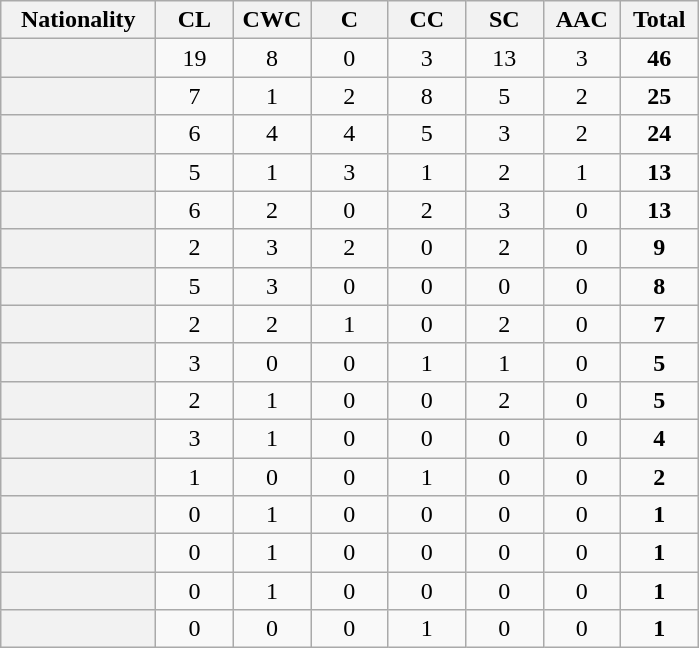<table class="sortable plainrowheaders wikitable">
<tr>
<th scope=col width=20%>Nationality</th>
<th scope=col width=10%>CL</th>
<th scope=col width=10%>CWC</th>
<th scope=col width=10%>C</th>
<th scope=col width=10%>CC</th>
<th scope=col width=10%>SC</th>
<th scope=col width=10%>AAC</th>
<th scope=col width=10%>Total</th>
</tr>
<tr>
<th scope=row></th>
<td align=center>19</td>
<td align=center>8</td>
<td align=center>0</td>
<td align=center>3</td>
<td align=center>13</td>
<td align=center>3</td>
<td align=center><strong>46</strong></td>
</tr>
<tr>
<th scope=row></th>
<td align=center>7</td>
<td align=center>1</td>
<td align=center>2</td>
<td align=center>8</td>
<td align=center>5</td>
<td align=center>2</td>
<td align=center><strong>25</strong></td>
</tr>
<tr>
<th scope=row></th>
<td align=center>6</td>
<td align=center>4</td>
<td align=center>4</td>
<td align=center>5</td>
<td align=center>3</td>
<td align=center>2</td>
<td align=center><strong>24</strong></td>
</tr>
<tr>
<th scope="row"></th>
<td align="center">5</td>
<td align="center">1</td>
<td align="center">3</td>
<td align="center">1</td>
<td align="center">2</td>
<td align="center">1</td>
<td align="center"><strong>13</strong></td>
</tr>
<tr>
<th scope=row></th>
<td align=center>6</td>
<td align=center>2</td>
<td align=center>0</td>
<td align=center>2</td>
<td align=center>3</td>
<td align=center>0</td>
<td align=center><strong>13</strong></td>
</tr>
<tr>
<th scope=row></th>
<td align=center>2</td>
<td align=center>3</td>
<td align=center>2</td>
<td align=center>0</td>
<td align=center>2</td>
<td align=center>0</td>
<td align=center><strong>9</strong></td>
</tr>
<tr>
<th scope=row></th>
<td align=center>5</td>
<td align=center>3</td>
<td align=center>0</td>
<td align=center>0</td>
<td align=center>0</td>
<td align=center>0</td>
<td align=center><strong>8</strong></td>
</tr>
<tr>
<th scope=row></th>
<td align=center>2</td>
<td align=center>2</td>
<td align=center>1</td>
<td align=center>0</td>
<td align=center>2</td>
<td align=center>0</td>
<td align=center><strong>7</strong></td>
</tr>
<tr>
<th scope=row></th>
<td align=center>3</td>
<td align=center>0</td>
<td align=center>0</td>
<td align=center>1</td>
<td align=center>1</td>
<td align=center>0</td>
<td align=center><strong>5</strong></td>
</tr>
<tr>
<th scope=row></th>
<td align=center>2</td>
<td align=center>1</td>
<td align=center>0</td>
<td align=center>0</td>
<td align=center>2</td>
<td align=center>0</td>
<td align=center><strong>5</strong></td>
</tr>
<tr>
<th scope=row></th>
<td align=center>3</td>
<td align=center>1</td>
<td align=center>0</td>
<td align=center>0</td>
<td align=center>0</td>
<td align=center>0</td>
<td align=center><strong>4</strong></td>
</tr>
<tr>
<th scope=row></th>
<td align=center>1</td>
<td align=center>0</td>
<td align=center>0</td>
<td align=center>1</td>
<td align=center>0</td>
<td align=center>0</td>
<td align=center><strong>2</strong></td>
</tr>
<tr>
<th scope=row></th>
<td align=center>0</td>
<td align=center>1</td>
<td align=center>0</td>
<td align=center>0</td>
<td align=center>0</td>
<td align=center>0</td>
<td align=center><strong>1</strong></td>
</tr>
<tr>
<th scope=row></th>
<td align=center>0</td>
<td align=center>1</td>
<td align=center>0</td>
<td align=center>0</td>
<td align=center>0</td>
<td align=center>0</td>
<td align=center><strong>1</strong></td>
</tr>
<tr>
<th scope=row></th>
<td align=center>0</td>
<td align=center>1</td>
<td align=center>0</td>
<td align=center>0</td>
<td align=center>0</td>
<td align=center>0</td>
<td align=center><strong>1</strong></td>
</tr>
<tr>
<th scope=row></th>
<td align=center>0</td>
<td align=center>0</td>
<td align=center>0</td>
<td align=center>1</td>
<td align=center>0</td>
<td align=center>0</td>
<td align=center><strong>1</strong></td>
</tr>
</table>
